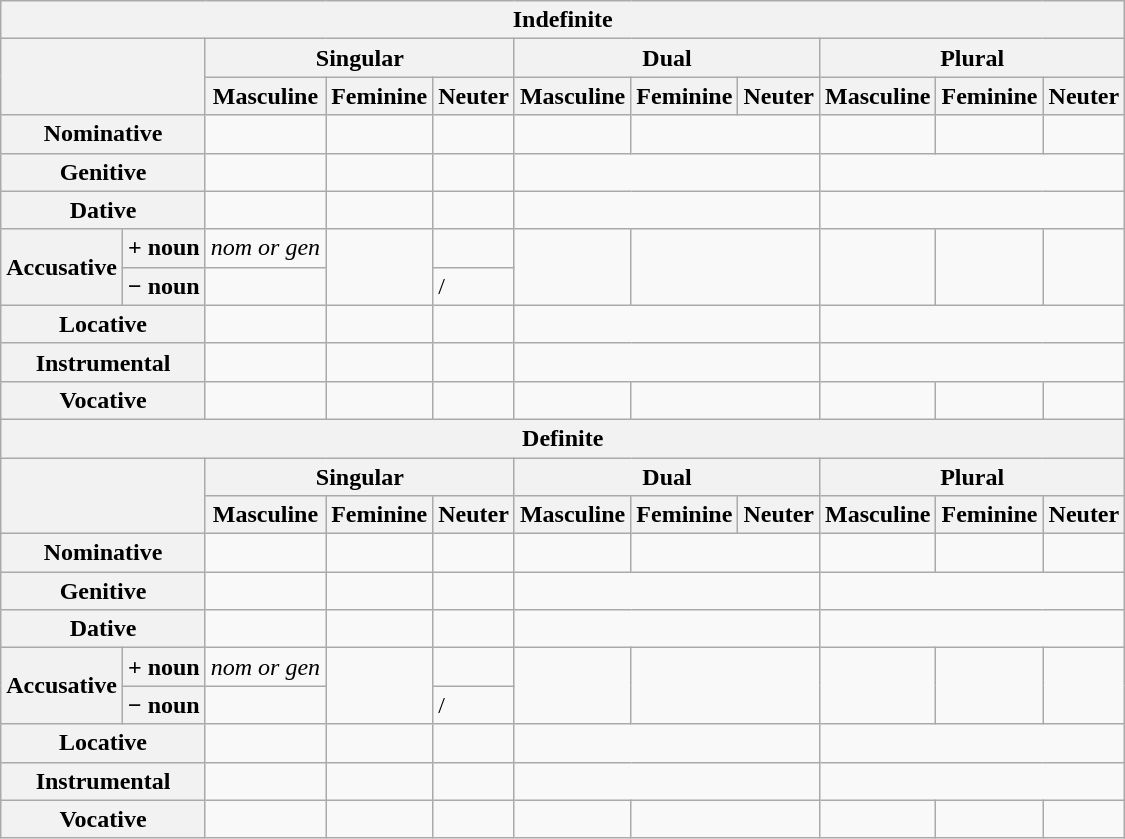<table class="wikitable">
<tr>
<th colspan="11">Indefinite</th>
</tr>
<tr>
<th colspan="2" rowspan="2"></th>
<th colspan="3">Singular</th>
<th colspan="3">Dual</th>
<th colspan="3">Plural</th>
</tr>
<tr>
<th>Masculine</th>
<th>Feminine</th>
<th>Neuter</th>
<th>Masculine</th>
<th>Feminine</th>
<th>Neuter</th>
<th>Masculine</th>
<th>Feminine</th>
<th>Neuter</th>
</tr>
<tr>
<th colspan="2">Nominative</th>
<td></td>
<td></td>
<td></td>
<td></td>
<td colspan="2"></td>
<td></td>
<td></td>
<td></td>
</tr>
<tr>
<th colspan="2">Genitive</th>
<td></td>
<td></td>
<td></td>
<td colspan="3"></td>
<td colspan="3"></td>
</tr>
<tr>
<th colspan="2">Dative</th>
<td></td>
<td></td>
<td></td>
<td colspan="3"></td>
<td colspan="3"></td>
</tr>
<tr>
<th rowspan="2">Accusative</th>
<th>+ noun</th>
<td><em>nom or gen</em></td>
<td rowspan="2"></td>
<td></td>
<td rowspan="2"></td>
<td colspan="2" rowspan="2"></td>
<td rowspan="2"></td>
<td rowspan="2"></td>
<td rowspan="2"></td>
</tr>
<tr>
<th>− noun</th>
<td></td>
<td> /<br></td>
</tr>
<tr>
<th colspan="2">Locative</th>
<td></td>
<td></td>
<td></td>
<td colspan="3"></td>
<td colspan="3"></td>
</tr>
<tr>
<th colspan="2">Instrumental</th>
<td></td>
<td></td>
<td></td>
<td colspan="3"></td>
<td colspan="3"></td>
</tr>
<tr>
<th colspan="2">Vocative</th>
<td></td>
<td></td>
<td></td>
<td></td>
<td colspan="2"></td>
<td></td>
<td></td>
<td></td>
</tr>
<tr>
<th colspan="11">Definite</th>
</tr>
<tr>
<th colspan="2" rowspan="2"></th>
<th colspan="3">Singular</th>
<th colspan="3">Dual</th>
<th colspan="3">Plural</th>
</tr>
<tr>
<th>Masculine</th>
<th>Feminine</th>
<th>Neuter</th>
<th>Masculine</th>
<th>Feminine</th>
<th>Neuter</th>
<th>Masculine</th>
<th>Feminine</th>
<th>Neuter</th>
</tr>
<tr>
<th colspan="2">Nominative</th>
<td></td>
<td></td>
<td></td>
<td></td>
<td colspan="2"></td>
<td></td>
<td></td>
<td></td>
</tr>
<tr>
<th colspan="2">Genitive</th>
<td></td>
<td></td>
<td></td>
<td colspan="3"></td>
<td colspan="3"></td>
</tr>
<tr>
<th colspan="2">Dative</th>
<td></td>
<td></td>
<td></td>
<td colspan="3"></td>
<td colspan="3"></td>
</tr>
<tr>
<th rowspan="2">Accusative</th>
<th>+ noun</th>
<td><em>nom or gen</em></td>
<td rowspan="2"></td>
<td></td>
<td rowspan="2"></td>
<td colspan="2" rowspan="2"></td>
<td rowspan="2"></td>
<td rowspan="2"></td>
<td rowspan="2"></td>
</tr>
<tr>
<th>− noun</th>
<td></td>
<td> /<br></td>
</tr>
<tr>
<th colspan="2">Locative</th>
<td></td>
<td></td>
<td></td>
<td colspan="3"></td>
<td colspan="3"></td>
</tr>
<tr>
<th colspan="2">Instrumental</th>
<td></td>
<td></td>
<td></td>
<td colspan="3"></td>
<td colspan="3"></td>
</tr>
<tr>
<th colspan="2">Vocative</th>
<td></td>
<td></td>
<td></td>
<td></td>
<td colspan="2"></td>
<td></td>
<td></td>
<td></td>
</tr>
</table>
